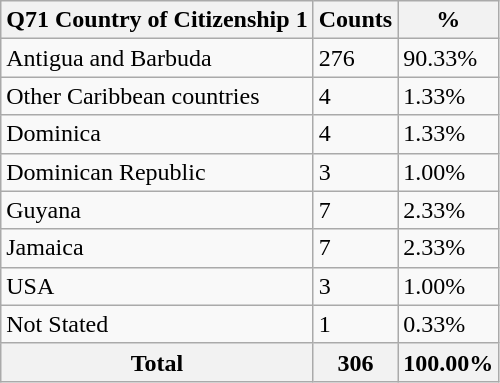<table class="wikitable sortable">
<tr>
<th>Q71 Country of Citizenship 1</th>
<th>Counts</th>
<th>%</th>
</tr>
<tr>
<td>Antigua and Barbuda</td>
<td>276</td>
<td>90.33%</td>
</tr>
<tr>
<td>Other Caribbean countries</td>
<td>4</td>
<td>1.33%</td>
</tr>
<tr>
<td>Dominica</td>
<td>4</td>
<td>1.33%</td>
</tr>
<tr>
<td>Dominican Republic</td>
<td>3</td>
<td>1.00%</td>
</tr>
<tr>
<td>Guyana</td>
<td>7</td>
<td>2.33%</td>
</tr>
<tr>
<td>Jamaica</td>
<td>7</td>
<td>2.33%</td>
</tr>
<tr>
<td>USA</td>
<td>3</td>
<td>1.00%</td>
</tr>
<tr>
<td>Not Stated</td>
<td>1</td>
<td>0.33%</td>
</tr>
<tr>
<th>Total</th>
<th>306</th>
<th>100.00%</th>
</tr>
</table>
